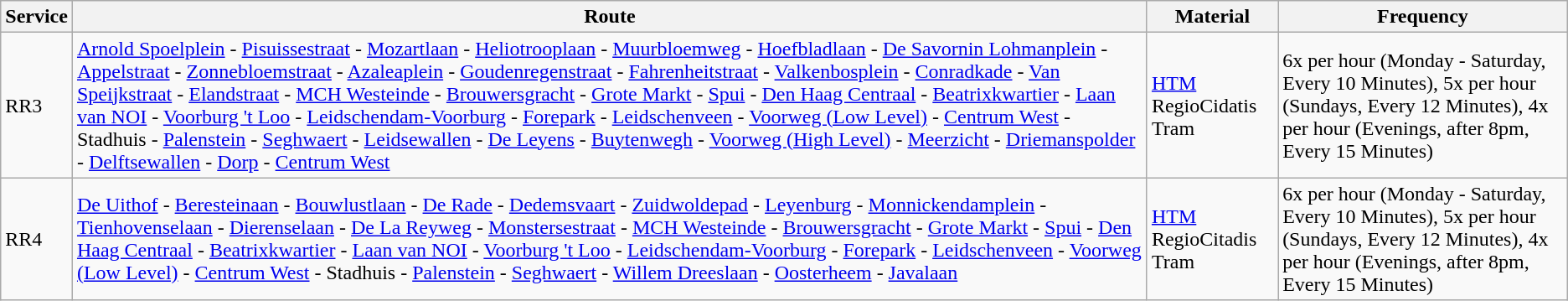<table class="wikitable vatop">
<tr>
<th>Service</th>
<th>Route</th>
<th>Material</th>
<th>Frequency</th>
</tr>
<tr>
<td>RR3</td>
<td><a href='#'>Arnold Spoelplein</a> - <a href='#'>Pisuissestraat</a> - <a href='#'>Mozartlaan</a> - <a href='#'>Heliotrooplaan</a> - <a href='#'>Muurbloemweg</a> - <a href='#'>Hoefbladlaan</a> - <a href='#'>De Savornin Lohmanplein</a> - <a href='#'>Appelstraat</a> - <a href='#'>Zonnebloemstraat</a> - <a href='#'>Azaleaplein</a> - <a href='#'>Goudenregenstraat</a> - <a href='#'>Fahrenheitstraat</a> - <a href='#'>Valkenbosplein</a> - <a href='#'>Conradkade</a> - <a href='#'>Van Speijkstraat</a> - <a href='#'>Elandstraat</a> - <a href='#'>MCH Westeinde</a> - <a href='#'>Brouwersgracht</a> - <a href='#'>Grote Markt</a> - <a href='#'>Spui</a> - <a href='#'>Den Haag Centraal</a> - <a href='#'>Beatrixkwartier</a> - <a href='#'>Laan van NOI</a> - <a href='#'>Voorburg 't Loo</a> - <a href='#'>Leidschendam-Voorburg</a> - <a href='#'>Forepark</a> - <a href='#'>Leidschenveen</a> - <a href='#'>Voorweg (Low Level)</a> - <a href='#'>Centrum West</a> - Stadhuis - <a href='#'>Palenstein</a> - <a href='#'>Seghwaert</a> - <a href='#'>Leidsewallen</a> - <a href='#'>De Leyens</a> - <a href='#'>Buytenwegh</a> - <a href='#'>Voorweg (High Level)</a> - <a href='#'>Meerzicht</a> - <a href='#'>Driemanspolder</a> - <a href='#'>Delftsewallen</a> - <a href='#'>Dorp</a> - <a href='#'>Centrum West</a></td>
<td><a href='#'>HTM</a> RegioCidatis Tram</td>
<td>6x per hour (Monday - Saturday, Every 10 Minutes), 5x per hour (Sundays, Every 12 Minutes), 4x per hour (Evenings, after 8pm, Every 15 Minutes)</td>
</tr>
<tr>
<td>RR4</td>
<td><a href='#'>De Uithof</a> - <a href='#'>Beresteinaan</a> - <a href='#'>Bouwlustlaan</a> - <a href='#'>De Rade</a> - <a href='#'>Dedemsvaart</a> - <a href='#'>Zuidwoldepad</a> - <a href='#'>Leyenburg</a> - <a href='#'>Monnickendamplein</a> - <a href='#'>Tienhovenselaan</a> - <a href='#'>Dierenselaan</a> - <a href='#'>De La Reyweg</a> - <a href='#'>Monstersestraat</a> - <a href='#'>MCH Westeinde</a> - <a href='#'>Brouwersgracht</a> - <a href='#'>Grote Markt</a> - <a href='#'>Spui</a> - <a href='#'>Den Haag Centraal</a> - <a href='#'>Beatrixkwartier</a> - <a href='#'>Laan van NOI</a> - <a href='#'>Voorburg 't Loo</a> - <a href='#'>Leidschendam-Voorburg</a> - <a href='#'>Forepark</a> - <a href='#'>Leidschenveen</a> - <a href='#'>Voorweg (Low Level)</a> - <a href='#'>Centrum West</a> - Stadhuis - <a href='#'>Palenstein</a> - <a href='#'>Seghwaert</a> - <a href='#'>Willem Dreeslaan</a> - <a href='#'>Oosterheem</a> - <a href='#'>Javalaan</a></td>
<td><a href='#'>HTM</a> RegioCitadis Tram</td>
<td>6x per hour (Monday - Saturday, Every 10 Minutes), 5x per hour (Sundays, Every 12 Minutes), 4x per hour (Evenings, after 8pm, Every 15 Minutes)</td>
</tr>
</table>
